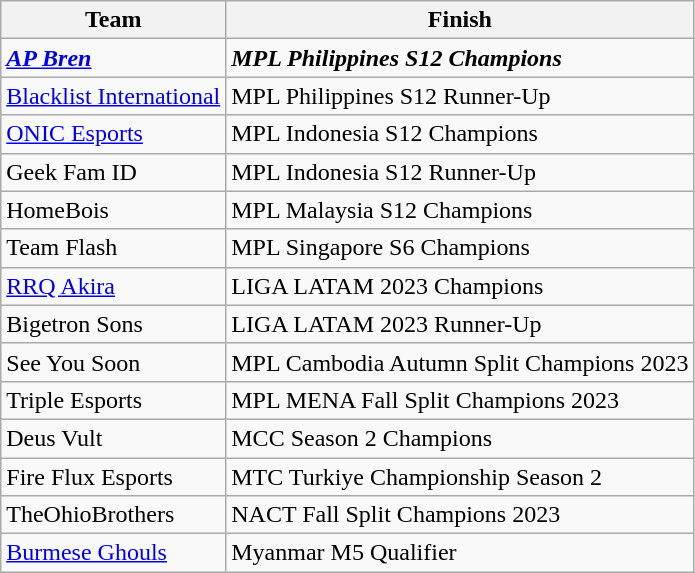<table class="wikitable">
<tr>
<th>Team</th>
<th>Finish</th>
</tr>
<tr>
<td><strong><em> <a href='#'>AP Bren</a></em></strong></td>
<td><strong><em>MPL Philippines S12 Champions</em></strong></td>
</tr>
<tr>
<td> <a href='#'>Blacklist International</a></td>
<td>MPL Philippines S12 Runner-Up</td>
</tr>
<tr>
<td> <a href='#'>ONIC Esports</a></td>
<td>MPL Indonesia S12 Champions</td>
</tr>
<tr>
<td> Geek Fam ID</td>
<td>MPL Indonesia S12 Runner-Up</td>
</tr>
<tr>
<td> HomeBois</td>
<td>MPL Malaysia S12 Champions</td>
</tr>
<tr>
<td> Team Flash</td>
<td>MPL Singapore S6 Champions</td>
</tr>
<tr>
<td> <a href='#'>RRQ Akira</a></td>
<td>LIGA LATAM 2023 Champions</td>
</tr>
<tr>
<td> Bigetron Sons</td>
<td>LIGA LATAM 2023 Runner-Up</td>
</tr>
<tr>
<td> See You Soon</td>
<td>MPL Cambodia Autumn Split Champions 2023</td>
</tr>
<tr>
<td> Triple Esports</td>
<td>MPL MENA Fall Split Champions 2023</td>
</tr>
<tr>
<td> Deus Vult</td>
<td>MCC Season 2 Champions</td>
</tr>
<tr>
<td> Fire Flux Esports</td>
<td>MTC Turkiye Championship Season 2</td>
</tr>
<tr>
<td> TheOhioBrothers</td>
<td>NACT Fall Split Champions 2023</td>
</tr>
<tr>
<td> <a href='#'>Burmese Ghouls</a></td>
<td>Myanmar M5 Qualifier</td>
</tr>
</table>
